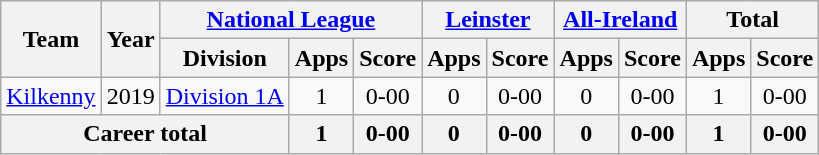<table class="wikitable" style="text-align:center">
<tr>
<th rowspan="2">Team</th>
<th rowspan="2">Year</th>
<th colspan="3"><a href='#'>National League</a></th>
<th colspan="2"><a href='#'>Leinster</a></th>
<th colspan="2"><a href='#'>All-Ireland</a></th>
<th colspan="2">Total</th>
</tr>
<tr>
<th>Division</th>
<th>Apps</th>
<th>Score</th>
<th>Apps</th>
<th>Score</th>
<th>Apps</th>
<th>Score</th>
<th>Apps</th>
<th>Score</th>
</tr>
<tr>
<td rowspan="1"><a href='#'>Kilkenny</a></td>
<td>2019</td>
<td rowspan="1"><a href='#'>Division 1A</a></td>
<td>1</td>
<td>0-00</td>
<td>0</td>
<td>0-00</td>
<td>0</td>
<td>0-00</td>
<td>1</td>
<td>0-00</td>
</tr>
<tr>
<th colspan="3">Career total</th>
<th>1</th>
<th>0-00</th>
<th>0</th>
<th>0-00</th>
<th>0</th>
<th>0-00</th>
<th>1</th>
<th>0-00</th>
</tr>
</table>
